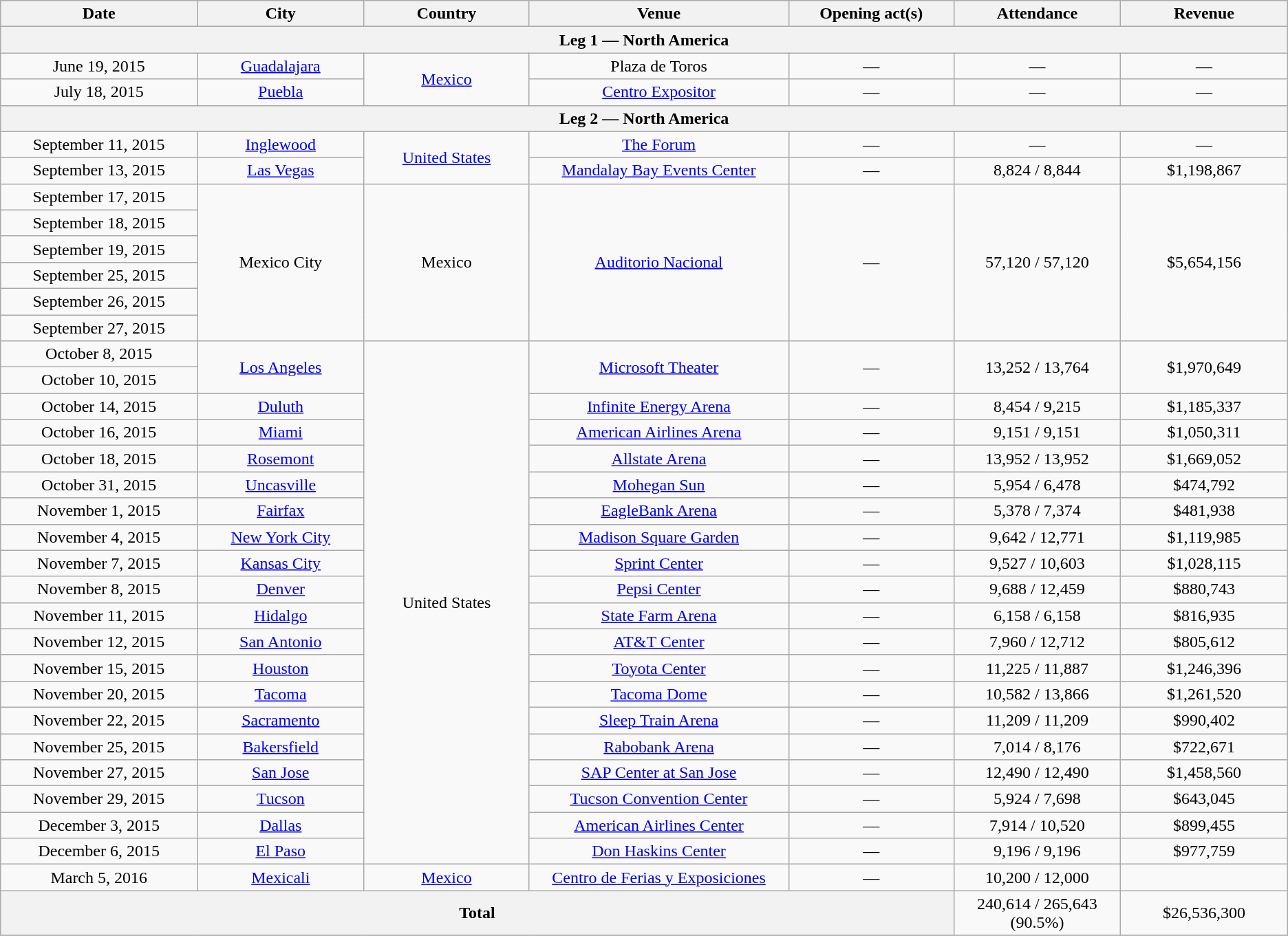<table class="wikitable" style="text-align:center;">
<tr>
<th scope="col" style="width:12em;">Date</th>
<th scope="col" style="width:10em;">City</th>
<th scope="col" style="width:10em;">Country</th>
<th scope="col" style="width:16em;">Venue</th>
<th scope="col" style="width:10em;">Opening act(s)</th>
<th scope="col" style="width:10em;">Attendance</th>
<th scope="col" style="width:10em;">Revenue</th>
</tr>
<tr>
<th colspan="7">Leg 1 — North America</th>
</tr>
<tr>
<td>June 19, 2015</td>
<td><a href='#'>Guadalajara</a></td>
<td rowspan="2"><a href='#'>Mexico</a></td>
<td>Plaza de Toros</td>
<td>—</td>
<td>—</td>
<td>—</td>
</tr>
<tr>
<td>July 18, 2015</td>
<td><a href='#'>Puebla</a></td>
<td><a href='#'>Centro Expositor</a></td>
<td>—</td>
<td>—</td>
<td>—</td>
</tr>
<tr>
<th colspan="7">Leg 2 — North America</th>
</tr>
<tr>
<td>September 11, 2015</td>
<td><a href='#'>Inglewood</a></td>
<td rowspan="2"><a href='#'>United States</a></td>
<td><a href='#'>The Forum</a></td>
<td>—</td>
<td>—</td>
<td>—</td>
</tr>
<tr>
<td>September 13, 2015</td>
<td><a href='#'>Las Vegas</a></td>
<td><a href='#'>Mandalay Bay Events Center</a></td>
<td>—</td>
<td>8,824 / 8,844</td>
<td>$1,198,867</td>
</tr>
<tr>
<td>September 17, 2015</td>
<td rowspan="6">Mexico City</td>
<td rowspan="6">Mexico</td>
<td rowspan="6"><a href='#'>Auditorio Nacional</a></td>
<td rowspan="6">—</td>
<td rowspan="6">57,120 / 57,120</td>
<td rowspan="6">$5,654,156</td>
</tr>
<tr>
<td>September 18, 2015</td>
</tr>
<tr>
<td>September 19, 2015</td>
</tr>
<tr>
<td>September 25, 2015</td>
</tr>
<tr>
<td>September 26, 2015</td>
</tr>
<tr>
<td>September 27, 2015</td>
</tr>
<tr>
<td>October 8, 2015</td>
<td rowspan="2"><a href='#'>Los Angeles</a></td>
<td rowspan="20">United States</td>
<td rowspan="2"><a href='#'>Microsoft Theater</a></td>
<td rowspan="2">—</td>
<td rowspan="2">13,252 / 13,764</td>
<td rowspan="2">$1,970,649</td>
</tr>
<tr>
<td>October 10, 2015</td>
</tr>
<tr>
<td>October 14, 2015</td>
<td><a href='#'>Duluth</a></td>
<td><a href='#'>Infinite Energy Arena</a></td>
<td>—</td>
<td>8,454 / 9,215</td>
<td>$1,185,337</td>
</tr>
<tr>
<td>October 16, 2015</td>
<td><a href='#'>Miami</a></td>
<td><a href='#'>American Airlines Arena</a></td>
<td>—</td>
<td>9,151 / 9,151</td>
<td>$1,050,311</td>
</tr>
<tr>
<td>October 18, 2015</td>
<td><a href='#'>Rosemont</a></td>
<td><a href='#'>Allstate Arena</a></td>
<td>—</td>
<td>13,952 / 13,952</td>
<td>$1,669,052</td>
</tr>
<tr>
<td>October 31, 2015</td>
<td><a href='#'>Uncasville</a></td>
<td><a href='#'>Mohegan Sun</a></td>
<td>—</td>
<td>5,954 / 6,478</td>
<td>$474,792</td>
</tr>
<tr>
<td>November 1, 2015</td>
<td><a href='#'>Fairfax</a></td>
<td><a href='#'>EagleBank Arena</a></td>
<td>—</td>
<td>5,378 / 7,374</td>
<td>$481,938</td>
</tr>
<tr>
<td>November 4, 2015</td>
<td><a href='#'>New York City</a></td>
<td><a href='#'>Madison Square Garden</a></td>
<td>—</td>
<td>9,642 / 12,771</td>
<td>$1,119,985</td>
</tr>
<tr>
<td>November 7, 2015</td>
<td><a href='#'>Kansas City</a></td>
<td><a href='#'>Sprint Center</a></td>
<td>—</td>
<td>9,527 / 10,603</td>
<td>$1,028,115</td>
</tr>
<tr>
<td>November 8, 2015</td>
<td><a href='#'>Denver</a></td>
<td><a href='#'>Pepsi Center</a></td>
<td>—</td>
<td>9,688 / 12,459</td>
<td>$880,743</td>
</tr>
<tr>
<td>November 11, 2015</td>
<td><a href='#'>Hidalgo</a></td>
<td><a href='#'>State Farm Arena</a></td>
<td>—</td>
<td>6,158 / 6,158</td>
<td>$816,935</td>
</tr>
<tr>
<td>November 12, 2015</td>
<td><a href='#'>San Antonio</a></td>
<td><a href='#'>AT&T Center</a></td>
<td>—</td>
<td>7,960 / 12,712</td>
<td>$805,612</td>
</tr>
<tr>
<td>November 15, 2015</td>
<td><a href='#'>Houston</a></td>
<td><a href='#'>Toyota Center</a></td>
<td>—</td>
<td>11,225 / 11,887</td>
<td>$1,246,396</td>
</tr>
<tr>
<td>November 20, 2015</td>
<td><a href='#'>Tacoma</a></td>
<td><a href='#'>Tacoma Dome</a></td>
<td>—</td>
<td>10,582 / 13,866</td>
<td>$1,261,520</td>
</tr>
<tr>
<td>November 22, 2015</td>
<td><a href='#'>Sacramento</a></td>
<td><a href='#'>Sleep Train Arena</a></td>
<td>—</td>
<td>11,209 / 11,209</td>
<td>$990,402</td>
</tr>
<tr>
<td>November 25, 2015</td>
<td><a href='#'>Bakersfield</a></td>
<td><a href='#'>Rabobank Arena</a></td>
<td>—</td>
<td>7,014 / 8,176</td>
<td>$722,671</td>
</tr>
<tr>
<td>November 27, 2015</td>
<td><a href='#'>San Jose</a></td>
<td><a href='#'>SAP Center at San Jose</a></td>
<td>—</td>
<td>12,490 / 12,490</td>
<td>$1,458,560</td>
</tr>
<tr>
<td>November 29, 2015</td>
<td><a href='#'>Tucson</a></td>
<td><a href='#'>Tucson Convention Center</a></td>
<td>—</td>
<td>5,924 / 7,698</td>
<td>$643,045</td>
</tr>
<tr>
<td>December 3, 2015</td>
<td><a href='#'>Dallas</a></td>
<td><a href='#'>American Airlines Center</a></td>
<td>—</td>
<td>7,914 / 10,520</td>
<td>$899,455</td>
</tr>
<tr>
<td>December 6, 2015</td>
<td><a href='#'>El Paso</a></td>
<td><a href='#'>Don Haskins Center</a></td>
<td>—</td>
<td>9,196 / 9,196</td>
<td>$977,759</td>
</tr>
<tr>
<td>March 5, 2016</td>
<td><a href='#'>Mexicali</a></td>
<td><a href='#'>Mexico</a></td>
<td><a href='#'>Centro de Ferias y Exposiciones</a></td>
<td>—</td>
<td>10,200 / 12,000</td>
</tr>
<tr>
<th colspan="5">Total</th>
<td>240,614 / 265,643<br>(90.5%)</td>
<td>$26,536,300</td>
</tr>
<tr>
</tr>
</table>
